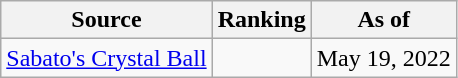<table class="wikitable" style="text-align:center">
<tr>
<th>Source</th>
<th>Ranking</th>
<th>As of</th>
</tr>
<tr>
<td align=left><a href='#'>Sabato's Crystal Ball</a></td>
<td></td>
<td>May 19, 2022</td>
</tr>
</table>
